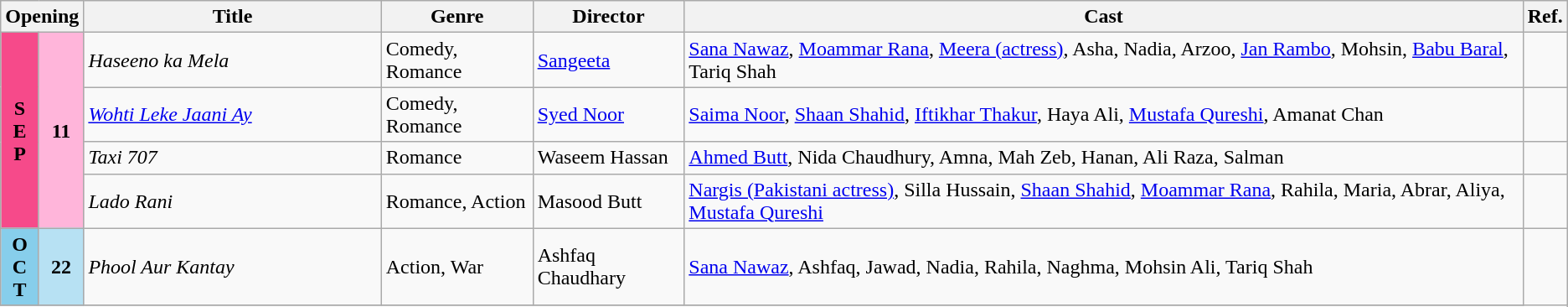<table class="wikitable">
<tr style="background:#b0e0e66; text-align:center;">
<th colspan="2"><strong>Opening</strong></th>
<th style="width:19%;"><strong>Title</strong></th>
<th><strong>Genre</strong></th>
<th><strong>Director</strong></th>
<th><strong>Cast</strong></th>
<th><strong>Ref.</strong></th>
</tr>
<tr>
<td rowspan="4" style="text-align:center; background:#f64a8a;"><strong>S<br>E<br>P</strong></td>
<td rowspan="4" style="text-align:center; textcolor:#000; background:#ffb5da;"><strong>11</strong></td>
<td><em>Haseeno ka Mela</em></td>
<td>Comedy, Romance</td>
<td><a href='#'>Sangeeta</a></td>
<td><a href='#'>Sana Nawaz</a>, <a href='#'>Moammar Rana</a>, <a href='#'>Meera (actress)</a>, Asha, Nadia, Arzoo, <a href='#'>Jan Rambo</a>, Mohsin, <a href='#'>Babu Baral</a>, Tariq Shah</td>
<td></td>
</tr>
<tr>
<td><a href='#'><em>Wohti Leke Jaani Ay</em></a></td>
<td>Comedy, Romance</td>
<td><a href='#'>Syed Noor</a></td>
<td><a href='#'>Saima Noor</a>, <a href='#'>Shaan Shahid</a>, <a href='#'>Iftikhar Thakur</a>, Haya Ali, <a href='#'>Mustafa Qureshi</a>, Amanat Chan</td>
<td></td>
</tr>
<tr>
<td><em>Taxi 707</em></td>
<td>Romance</td>
<td>Waseem Hassan</td>
<td><a href='#'>Ahmed Butt</a>, Nida Chaudhury, Amna, Mah Zeb, Hanan, Ali Raza, Salman</td>
<td></td>
</tr>
<tr>
<td><em>Lado Rani</em></td>
<td>Romance, Action</td>
<td>Masood Butt</td>
<td><a href='#'>Nargis (Pakistani actress)</a>, Silla Hussain, <a href='#'>Shaan Shahid</a>, <a href='#'>Moammar Rana</a>, Rahila, Maria, Abrar, Aliya, <a href='#'>Mustafa Qureshi</a></td>
<td></td>
</tr>
<tr>
<td rowspan="1" style="text-align:center; background:skyblue;"><strong>O<br>C<br>T</strong></td>
<td style="text-align:center; textcolor:#000; background:#b7e1f3;"><strong>22</strong></td>
<td><em>Phool Aur Kantay</em></td>
<td>Action, War</td>
<td>Ashfaq Chaudhary</td>
<td><a href='#'>Sana Nawaz</a>, Ashfaq, Jawad, Nadia, Rahila, Naghma, Mohsin Ali, Tariq Shah</td>
</tr>
<tr>
</tr>
</table>
